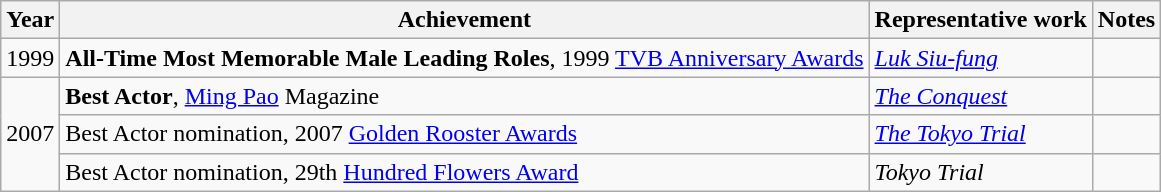<table class="wikitable">
<tr>
<th>Year</th>
<th>Achievement</th>
<th>Representative work</th>
<th>Notes</th>
</tr>
<tr>
<td>1999</td>
<td><strong>All-Time Most Memorable Male Leading Roles</strong>, 1999 <a href='#'>TVB Anniversary Awards</a></td>
<td><em><a href='#'>Luk Siu-fung</a></em></td>
<td></td>
</tr>
<tr>
<td rowspan="3">2007</td>
<td><strong>Best Actor</strong>, <a href='#'>Ming Pao</a> Magazine</td>
<td><em><a href='#'>The Conquest</a></em></td>
<td></td>
</tr>
<tr>
<td>Best Actor nomination, 2007 <a href='#'>Golden Rooster Awards</a></td>
<td><em><a href='#'>The Tokyo Trial</a></em></td>
<td></td>
</tr>
<tr>
<td>Best Actor nomination, 29th <a href='#'>Hundred Flowers Award</a></td>
<td><em>Tokyo Trial</em></td>
<td></td>
</tr>
</table>
